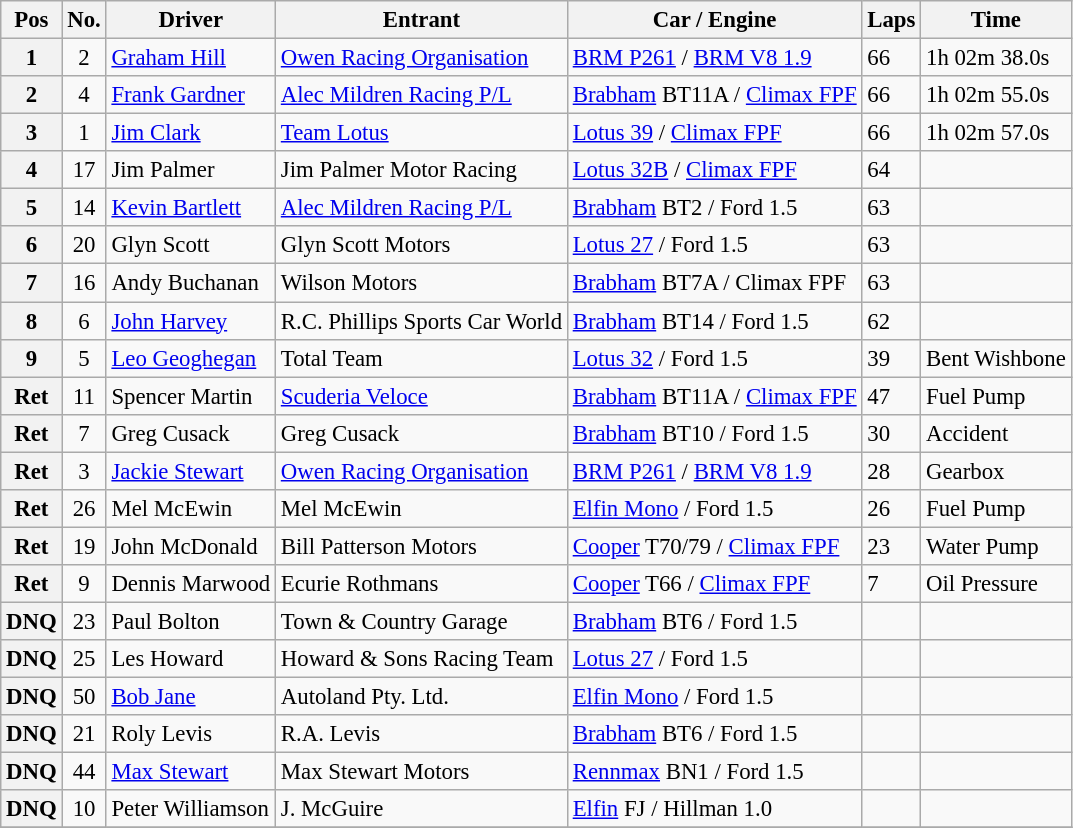<table class="wikitable" style="font-size: 95%;">
<tr>
<th>Pos</th>
<th>No.</th>
<th>Driver</th>
<th>Entrant</th>
<th>Car / Engine</th>
<th>Laps</th>
<th>Time</th>
</tr>
<tr>
<th>1</th>
<td align="center">2</td>
<td> <a href='#'>Graham Hill</a></td>
<td><a href='#'>Owen Racing Organisation</a></td>
<td><a href='#'>BRM P261</a> / <a href='#'>BRM V8 1.9</a></td>
<td>66</td>
<td>1h 02m 38.0s</td>
</tr>
<tr>
<th>2</th>
<td align="center">4</td>
<td> <a href='#'>Frank Gardner</a></td>
<td><a href='#'>Alec Mildren Racing P/L</a></td>
<td><a href='#'>Brabham</a> BT11A / <a href='#'>Climax FPF</a></td>
<td>66</td>
<td>1h 02m 55.0s</td>
</tr>
<tr>
<th>3</th>
<td align="center">1</td>
<td> <a href='#'>Jim Clark</a></td>
<td><a href='#'>Team Lotus</a></td>
<td><a href='#'>Lotus 39</a> / <a href='#'>Climax FPF</a></td>
<td>66</td>
<td>1h 02m 57.0s</td>
</tr>
<tr>
<th>4</th>
<td align="center">17</td>
<td> Jim Palmer</td>
<td>Jim Palmer Motor Racing</td>
<td><a href='#'>Lotus 32B</a> / <a href='#'>Climax FPF</a></td>
<td>64</td>
<td></td>
</tr>
<tr>
<th>5</th>
<td align="center">14</td>
<td> <a href='#'>Kevin Bartlett</a></td>
<td><a href='#'>Alec Mildren Racing P/L</a></td>
<td><a href='#'>Brabham</a> BT2 / Ford 1.5</td>
<td>63</td>
<td></td>
</tr>
<tr>
<th>6</th>
<td align="center">20</td>
<td> Glyn Scott</td>
<td>Glyn Scott Motors</td>
<td><a href='#'>Lotus 27</a> / Ford 1.5</td>
<td>63</td>
<td></td>
</tr>
<tr>
<th>7</th>
<td align="center">16</td>
<td> Andy Buchanan</td>
<td>Wilson Motors</td>
<td><a href='#'>Brabham</a> BT7A / Climax FPF</td>
<td>63</td>
<td></td>
</tr>
<tr>
<th>8</th>
<td align="center">6</td>
<td> <a href='#'>John Harvey</a></td>
<td>R.C. Phillips Sports Car World</td>
<td><a href='#'>Brabham</a> BT14 / Ford 1.5</td>
<td>62</td>
<td></td>
</tr>
<tr>
<th>9</th>
<td align="center">5</td>
<td> <a href='#'>Leo Geoghegan</a></td>
<td>Total Team</td>
<td><a href='#'>Lotus 32</a> / Ford 1.5</td>
<td>39</td>
<td>Bent Wishbone</td>
</tr>
<tr>
<th>Ret</th>
<td align="center">11</td>
<td> Spencer Martin</td>
<td><a href='#'>Scuderia Veloce</a></td>
<td><a href='#'>Brabham</a> BT11A / <a href='#'>Climax FPF</a></td>
<td>47</td>
<td>Fuel Pump</td>
</tr>
<tr>
<th>Ret</th>
<td align="center">7</td>
<td> Greg Cusack</td>
<td>Greg Cusack</td>
<td><a href='#'>Brabham</a> BT10 / Ford 1.5</td>
<td>30</td>
<td>Accident</td>
</tr>
<tr>
<th>Ret</th>
<td align="center">3</td>
<td> <a href='#'>Jackie Stewart</a></td>
<td><a href='#'>Owen Racing Organisation</a></td>
<td><a href='#'>BRM P261</a> / <a href='#'>BRM V8 1.9</a></td>
<td>28</td>
<td>Gearbox</td>
</tr>
<tr>
<th>Ret</th>
<td align="center">26</td>
<td> Mel McEwin</td>
<td>Mel McEwin</td>
<td><a href='#'>Elfin Mono</a> / Ford 1.5</td>
<td>26</td>
<td>Fuel Pump</td>
</tr>
<tr>
<th>Ret</th>
<td align="center">19</td>
<td> John McDonald</td>
<td>Bill Patterson Motors</td>
<td><a href='#'>Cooper</a> T70/79 / <a href='#'>Climax FPF</a></td>
<td>23</td>
<td>Water Pump</td>
</tr>
<tr>
<th>Ret</th>
<td align="center">9</td>
<td> Dennis Marwood</td>
<td>Ecurie Rothmans</td>
<td><a href='#'>Cooper</a> T66 / <a href='#'>Climax FPF</a></td>
<td>7</td>
<td>Oil Pressure</td>
</tr>
<tr>
<th>DNQ</th>
<td align="center">23</td>
<td> Paul Bolton</td>
<td>Town & Country Garage</td>
<td><a href='#'>Brabham</a> BT6 / Ford 1.5</td>
<td></td>
<td></td>
</tr>
<tr>
<th>DNQ</th>
<td align="center">25</td>
<td> Les Howard</td>
<td>Howard & Sons Racing Team</td>
<td><a href='#'>Lotus 27</a> / Ford 1.5</td>
<td></td>
<td></td>
</tr>
<tr>
<th>DNQ</th>
<td align="center">50</td>
<td> <a href='#'>Bob Jane</a></td>
<td>Autoland Pty. Ltd.</td>
<td><a href='#'>Elfin Mono</a> / Ford 1.5</td>
<td></td>
<td></td>
</tr>
<tr>
<th>DNQ</th>
<td align="center">21</td>
<td> Roly Levis</td>
<td>R.A. Levis</td>
<td><a href='#'>Brabham</a> BT6 / Ford 1.5</td>
<td></td>
<td></td>
</tr>
<tr>
<th>DNQ</th>
<td align="center">44</td>
<td> <a href='#'>Max Stewart</a></td>
<td>Max Stewart Motors</td>
<td><a href='#'>Rennmax</a> BN1 / Ford 1.5</td>
<td></td>
<td></td>
</tr>
<tr>
<th>DNQ</th>
<td align="center">10</td>
<td> Peter Williamson</td>
<td>J. McGuire</td>
<td><a href='#'>Elfin</a> FJ / Hillman 1.0</td>
<td></td>
<td></td>
</tr>
<tr>
</tr>
</table>
